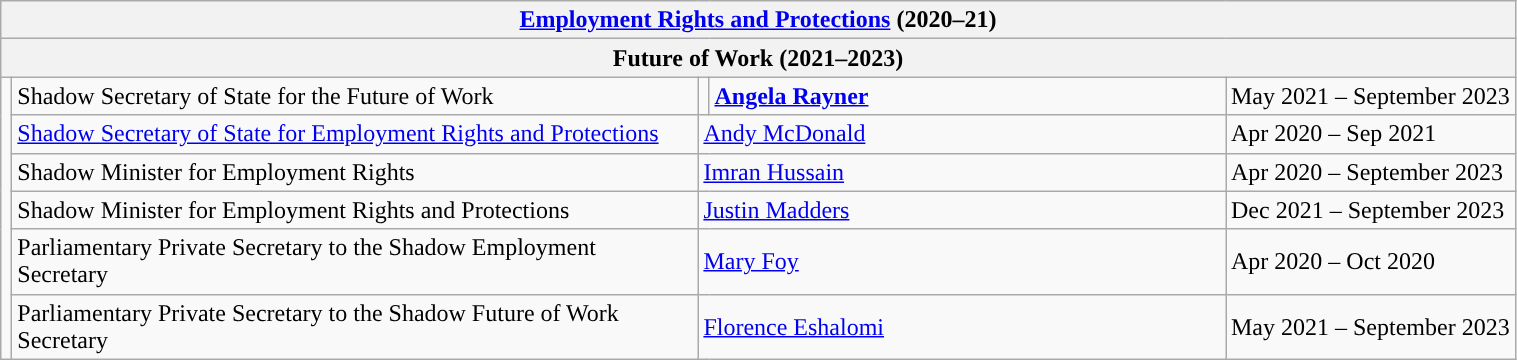<table class="wikitable">
<tr>
<th colspan="5"><a href='#'>Employment Rights and Protections</a> (2020–21)</th>
</tr>
<tr>
<th colspan="5">Future of Work <strong>(2021–2023)</strong></th>
</tr>
<tr>
<td rowspan="6" style="background: "></td>
<td style="width: 450px;">Shadow Secretary of State for the Future of Work</td>
<td style="background: "></td>
<td style="width: 337px;"><strong><a href='#'>Angela Rayner</a></strong></td>
<td>May 2021 – September 2023</td>
</tr>
<tr>
<td><a href='#'>Shadow Secretary of State for Employment Rights and Protections</a></td>
<td colspan="2"><a href='#'>Andy McDonald</a></td>
<td>Apr 2020 – Sep 2021</td>
</tr>
<tr>
<td>Shadow Minister for Employment Rights</td>
<td colspan="2"><a href='#'>Imran Hussain</a></td>
<td>Apr 2020 – September 2023</td>
</tr>
<tr>
<td>Shadow Minister for Employment Rights and Protections</td>
<td colspan="2"><a href='#'>Justin Madders</a></td>
<td>Dec 2021 – September 2023</td>
</tr>
<tr>
<td>Parliamentary Private Secretary to the Shadow Employment Secretary</td>
<td colspan="2"><a href='#'>Mary Foy</a></td>
<td>Apr 2020 – Oct 2020</td>
</tr>
<tr>
<td>Parliamentary Private Secretary to the Shadow Future of Work Secretary</td>
<td colspan="2"><a href='#'>Florence Eshalomi</a></td>
<td>May 2021 – September 2023</td>
</tr>
</table>
